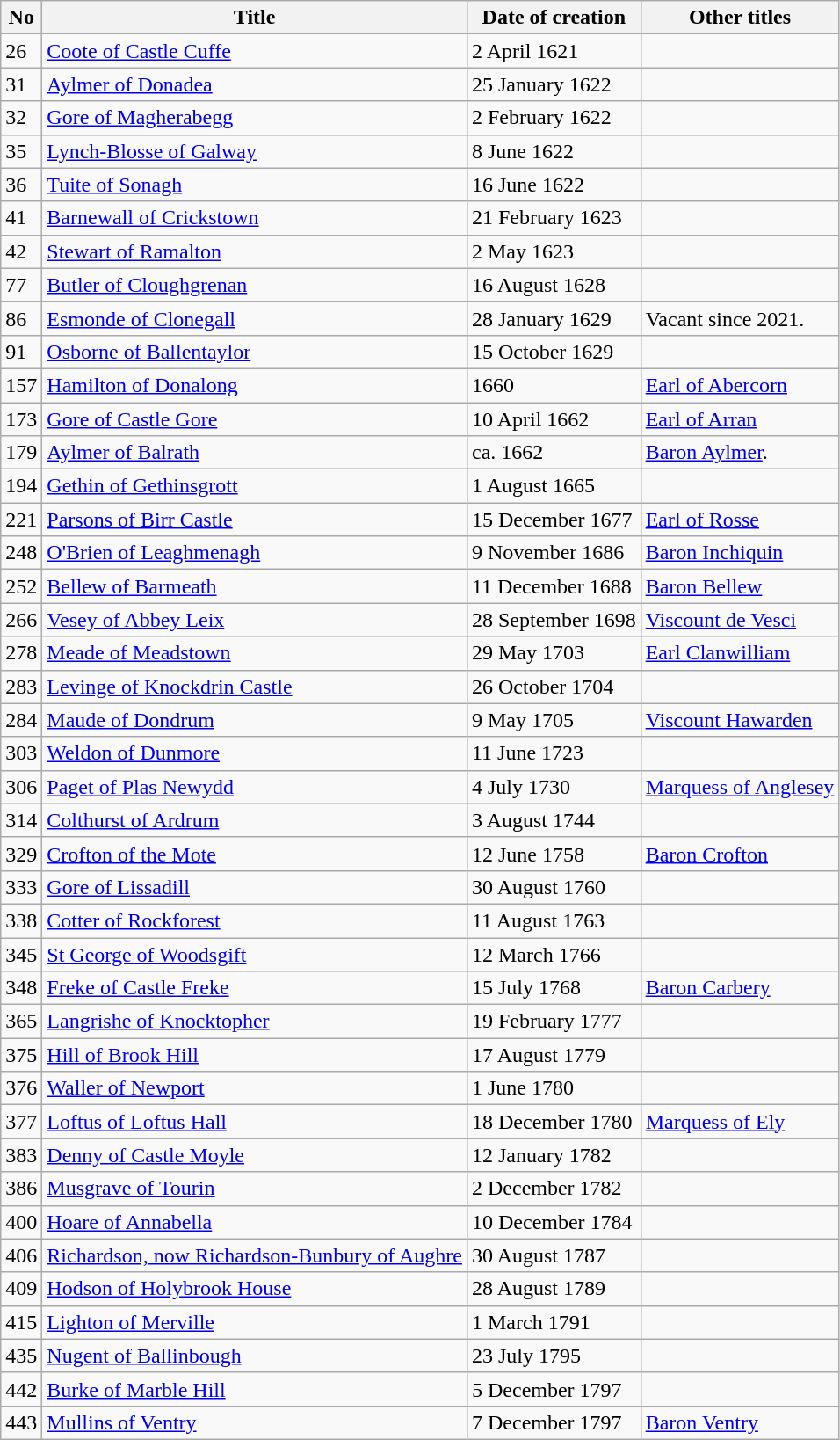<table class="wikitable sortable">
<tr>
<th>No</th>
<th>Title</th>
<th>Date of creation</th>
<th>Other titles</th>
</tr>
<tr>
<td>26</td>
<td><a href='#'>Coote of Castle Cuffe</a></td>
<td>2 April 1621</td>
<td></td>
</tr>
<tr>
<td>31</td>
<td><a href='#'>Aylmer of Donadea</a></td>
<td>25 January 1622</td>
<td></td>
</tr>
<tr>
<td>32</td>
<td><a href='#'>Gore of Magherabegg</a></td>
<td>2 February 1622</td>
<td></td>
</tr>
<tr>
<td>35</td>
<td><a href='#'>Lynch-Blosse of Galway</a></td>
<td>8 June 1622</td>
<td></td>
</tr>
<tr>
<td>36</td>
<td><a href='#'>Tuite of Sonagh</a></td>
<td>16 June 1622</td>
<td></td>
</tr>
<tr>
<td>41</td>
<td><a href='#'>Barnewall of Crickstown</a></td>
<td>21 February 1623</td>
<td></td>
</tr>
<tr>
<td>42</td>
<td><a href='#'>Stewart of Ramalton</a></td>
<td>2 May 1623</td>
<td></td>
</tr>
<tr>
<td>77</td>
<td><a href='#'>Butler of Cloughgrenan</a></td>
<td>16 August 1628</td>
<td></td>
</tr>
<tr>
<td>86</td>
<td><a href='#'>Esmonde of Clonegall</a></td>
<td>28 January 1629</td>
<td>Vacant since 2021.</td>
</tr>
<tr>
<td>91</td>
<td><a href='#'>Osborne of Ballentaylor</a></td>
<td>15 October 1629</td>
<td></td>
</tr>
<tr>
<td>157</td>
<td><a href='#'>Hamilton of Donalong</a></td>
<td>1660</td>
<td><a href='#'>Earl of Abercorn</a></td>
</tr>
<tr>
<td>173</td>
<td><a href='#'>Gore of Castle Gore</a></td>
<td>10 April 1662</td>
<td><a href='#'>Earl of Arran</a></td>
</tr>
<tr>
<td>179</td>
<td><a href='#'>Aylmer of Balrath</a></td>
<td>ca. 1662</td>
<td><a href='#'>Baron Aylmer</a>.</td>
</tr>
<tr>
<td>194</td>
<td><a href='#'>Gethin of Gethinsgrott</a></td>
<td>1 August 1665</td>
<td></td>
</tr>
<tr>
<td>221</td>
<td><a href='#'>Parsons of Birr Castle</a></td>
<td>15 December 1677</td>
<td><a href='#'>Earl of Rosse</a></td>
</tr>
<tr>
<td>248</td>
<td><a href='#'>O'Brien of Leaghmenagh</a></td>
<td>9 November 1686</td>
<td><a href='#'>Baron Inchiquin</a></td>
</tr>
<tr>
<td>252</td>
<td><a href='#'>Bellew of Barmeath</a></td>
<td>11 December 1688</td>
<td><a href='#'>Baron Bellew</a></td>
</tr>
<tr>
<td>266</td>
<td><a href='#'>Vesey of Abbey Leix</a></td>
<td>28 September 1698</td>
<td><a href='#'>Viscount de Vesci</a></td>
</tr>
<tr>
<td>278</td>
<td><a href='#'>Meade of Meadstown</a></td>
<td>29 May 1703</td>
<td><a href='#'>Earl Clanwilliam</a></td>
</tr>
<tr>
<td>283</td>
<td><a href='#'>Levinge of Knockdrin Castle</a></td>
<td>26 October 1704</td>
<td></td>
</tr>
<tr>
<td>284</td>
<td><a href='#'>Maude of Dondrum</a></td>
<td>9 May 1705</td>
<td><a href='#'>Viscount Hawarden</a></td>
</tr>
<tr>
<td>303</td>
<td><a href='#'>Weldon of Dunmore</a></td>
<td>11 June 1723</td>
<td></td>
</tr>
<tr>
<td>306</td>
<td><a href='#'>Paget of Plas Newydd</a></td>
<td>4 July 1730</td>
<td><a href='#'>Marquess of Anglesey</a></td>
</tr>
<tr>
<td>314</td>
<td><a href='#'>Colthurst of Ardrum</a></td>
<td>3 August 1744</td>
<td></td>
</tr>
<tr>
<td>329</td>
<td><a href='#'>Crofton of the Mote</a></td>
<td>12 June 1758</td>
<td><a href='#'>Baron Crofton</a></td>
</tr>
<tr>
<td>333</td>
<td><a href='#'>Gore of Lissadill</a></td>
<td>30 August 1760</td>
<td></td>
</tr>
<tr>
<td>338</td>
<td><a href='#'>Cotter of Rockforest</a></td>
<td>11 August 1763</td>
<td></td>
</tr>
<tr>
<td>345</td>
<td><a href='#'>St George of Woodsgift</a></td>
<td>12 March 1766</td>
<td></td>
</tr>
<tr>
<td>348</td>
<td><a href='#'>Freke of Castle Freke</a></td>
<td>15 July 1768</td>
<td><a href='#'>Baron Carbery</a></td>
</tr>
<tr>
<td>365</td>
<td><a href='#'>Langrishe of Knocktopher</a></td>
<td>19 February 1777</td>
<td></td>
</tr>
<tr>
<td>375</td>
<td><a href='#'>Hill of Brook Hill</a></td>
<td>17 August 1779</td>
<td></td>
</tr>
<tr>
<td>376</td>
<td><a href='#'>Waller of Newport</a></td>
<td>1 June 1780</td>
<td></td>
</tr>
<tr>
<td>377</td>
<td><a href='#'>Loftus of Loftus Hall</a></td>
<td>18 December 1780</td>
<td><a href='#'>Marquess of Ely</a></td>
</tr>
<tr>
<td>383</td>
<td><a href='#'>Denny of Castle Moyle</a></td>
<td>12 January 1782</td>
<td></td>
</tr>
<tr>
<td>386</td>
<td><a href='#'>Musgrave of Tourin</a></td>
<td>2 December 1782</td>
<td></td>
</tr>
<tr>
<td>400</td>
<td><a href='#'>Hoare of Annabella</a></td>
<td>10 December 1784</td>
<td></td>
</tr>
<tr>
<td>406</td>
<td><a href='#'>Richardson, now Richardson-Bunbury of Aughre</a></td>
<td>30 August 1787</td>
<td></td>
</tr>
<tr>
<td>409</td>
<td><a href='#'>Hodson of Holybrook House</a></td>
<td>28 August 1789</td>
<td></td>
</tr>
<tr>
<td>415</td>
<td><a href='#'>Lighton of Merville</a></td>
<td>1 March 1791</td>
<td></td>
</tr>
<tr>
<td>435</td>
<td><a href='#'>Nugent of Ballinbough</a></td>
<td>23 July 1795</td>
<td></td>
</tr>
<tr>
<td>442</td>
<td><a href='#'>Burke of Marble Hill</a></td>
<td>5 December 1797</td>
<td></td>
</tr>
<tr>
<td>443</td>
<td><a href='#'>Mullins of Ventry</a></td>
<td>7 December 1797</td>
<td><a href='#'>Baron Ventry</a></td>
</tr>
</table>
